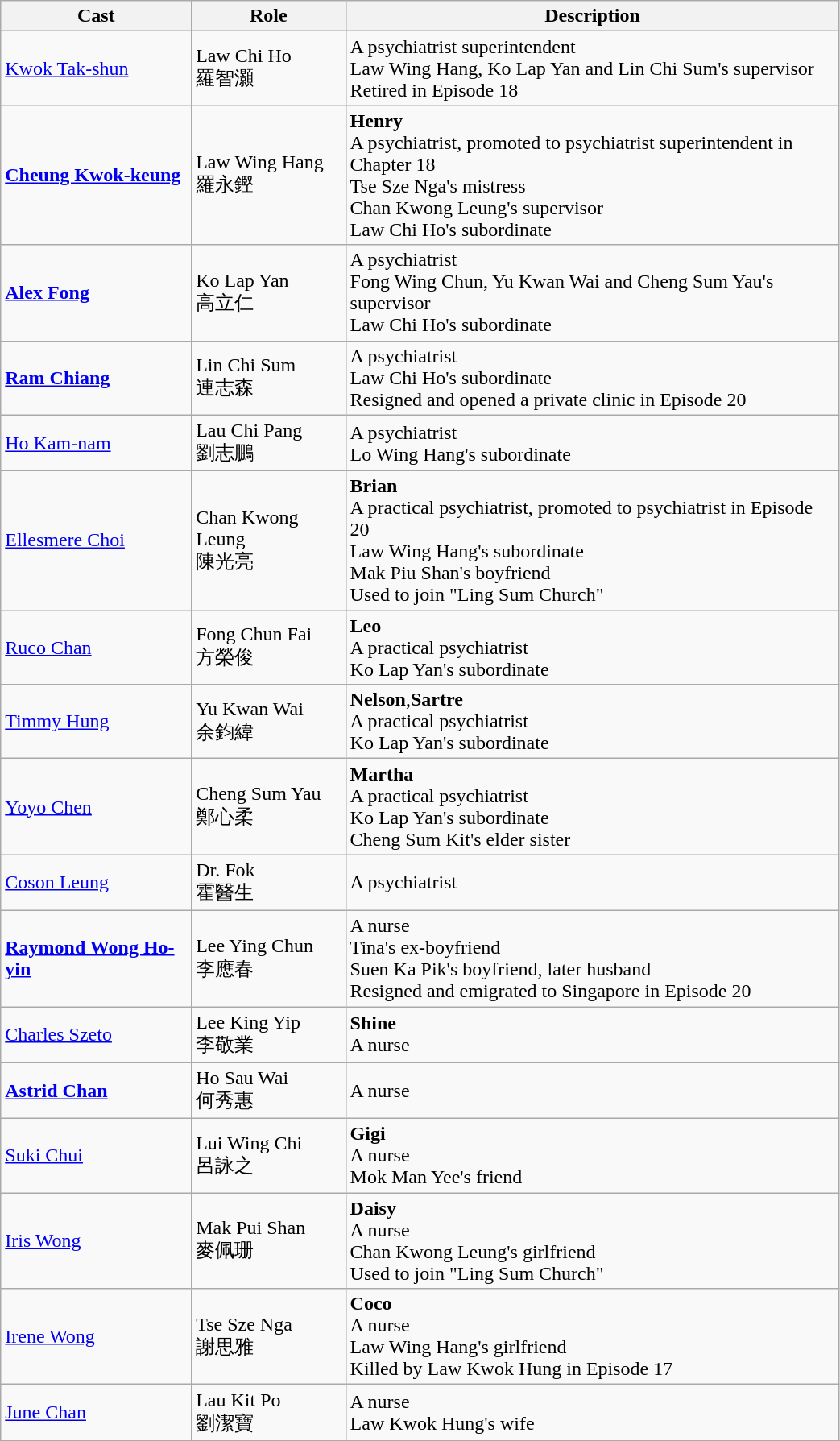<table class="wikitable" width="55%">
<tr>
<th>Cast</th>
<th>Role</th>
<th>Description</th>
</tr>
<tr>
<td><a href='#'>Kwok Tak-shun</a></td>
<td>Law Chi Ho<br>羅智灝</td>
<td>A psychiatrist superintendent<br>Law Wing Hang, Ko Lap Yan and Lin Chi Sum's supervisor<br>Retired in Episode 18</td>
</tr>
<tr>
<td><strong><a href='#'>Cheung Kwok-keung</a></strong></td>
<td>Law Wing Hang<br>羅永鏗</td>
<td><strong>Henry</strong><br>A psychiatrist, promoted to psychiatrist superintendent in Chapter 18<br>Tse Sze Nga's mistress<br>Chan Kwong Leung's supervisor<br>Law Chi Ho's subordinate</td>
</tr>
<tr>
<td><strong><a href='#'>Alex Fong</a></strong></td>
<td>Ko Lap Yan<br>高立仁</td>
<td>A psychiatrist<br>Fong Wing Chun, Yu Kwan Wai and Cheng Sum Yau's supervisor<br>Law Chi Ho's subordinate</td>
</tr>
<tr>
<td><strong><a href='#'>Ram Chiang</a></strong></td>
<td>Lin Chi Sum<br>連志森</td>
<td>A psychiatrist<br>Law Chi Ho's subordinate<br>Resigned and opened a private clinic in Episode 20</td>
</tr>
<tr>
<td><a href='#'>Ho Kam-nam</a></td>
<td>Lau Chi Pang<br>劉志鵬</td>
<td>A psychiatrist<br>Lo Wing Hang's subordinate</td>
</tr>
<tr>
<td><a href='#'>Ellesmere Choi</a></td>
<td>Chan Kwong Leung<br>陳光亮</td>
<td><strong>Brian</strong><br>A practical psychiatrist, promoted to psychiatrist in Episode 20<br>Law Wing Hang's subordinate<br>Mak Piu Shan's boyfriend<br>Used to join "Ling Sum Church"</td>
</tr>
<tr>
<td><a href='#'>Ruco Chan</a></td>
<td>Fong Chun Fai<br>方榮俊</td>
<td><strong>Leo</strong><br>A practical psychiatrist<br>Ko Lap Yan's subordinate</td>
</tr>
<tr>
<td><a href='#'>Timmy Hung</a></td>
<td>Yu Kwan Wai<br>余鈞緯</td>
<td><strong>Nelson</strong>,<strong>Sartre</strong><br>A practical psychiatrist<br>Ko Lap Yan's subordinate</td>
</tr>
<tr>
<td><a href='#'>Yoyo Chen</a></td>
<td>Cheng Sum Yau<br>鄭心柔</td>
<td><strong>Martha</strong><br>A practical psychiatrist<br>Ko Lap Yan's subordinate<br>Cheng Sum Kit's elder sister</td>
</tr>
<tr>
<td><a href='#'>Coson Leung</a></td>
<td>Dr. Fok<br>霍醫生</td>
<td>A psychiatrist</td>
</tr>
<tr>
<td><strong><a href='#'>Raymond Wong Ho-yin</a></strong></td>
<td>Lee Ying Chun<br>李應春</td>
<td>A nurse<br>Tina's ex-boyfriend<br>Suen Ka Pik's boyfriend, later husband<br>Resigned and emigrated to Singapore in Episode 20</td>
</tr>
<tr>
<td><a href='#'>Charles Szeto</a></td>
<td>Lee King Yip<br>李敬業</td>
<td><strong>Shine</strong><br>A nurse</td>
</tr>
<tr>
<td><strong><a href='#'>Astrid Chan</a></strong></td>
<td>Ho Sau Wai<br>何秀惠</td>
<td>A nurse</td>
</tr>
<tr>
<td><a href='#'>Suki Chui</a></td>
<td>Lui Wing Chi<br>呂詠之</td>
<td><strong>Gigi</strong><br>A nurse<br>Mok Man Yee's friend</td>
</tr>
<tr>
<td><a href='#'>Iris Wong</a></td>
<td>Mak Pui Shan<br>麥佩珊</td>
<td><strong>Daisy</strong><br>A nurse<br>Chan Kwong Leung's girlfriend<br>Used to join "Ling Sum Church"</td>
</tr>
<tr>
<td><a href='#'>Irene Wong</a></td>
<td>Tse Sze Nga<br>謝思雅</td>
<td><strong>Coco</strong><br>A nurse<br>Law Wing Hang's girlfriend<br>Killed by Law Kwok Hung in Episode 17</td>
</tr>
<tr>
<td><a href='#'>June Chan</a></td>
<td>Lau Kit Po<br>劉潔寶</td>
<td>A nurse<br>Law Kwok Hung's wife</td>
</tr>
<tr>
</tr>
</table>
